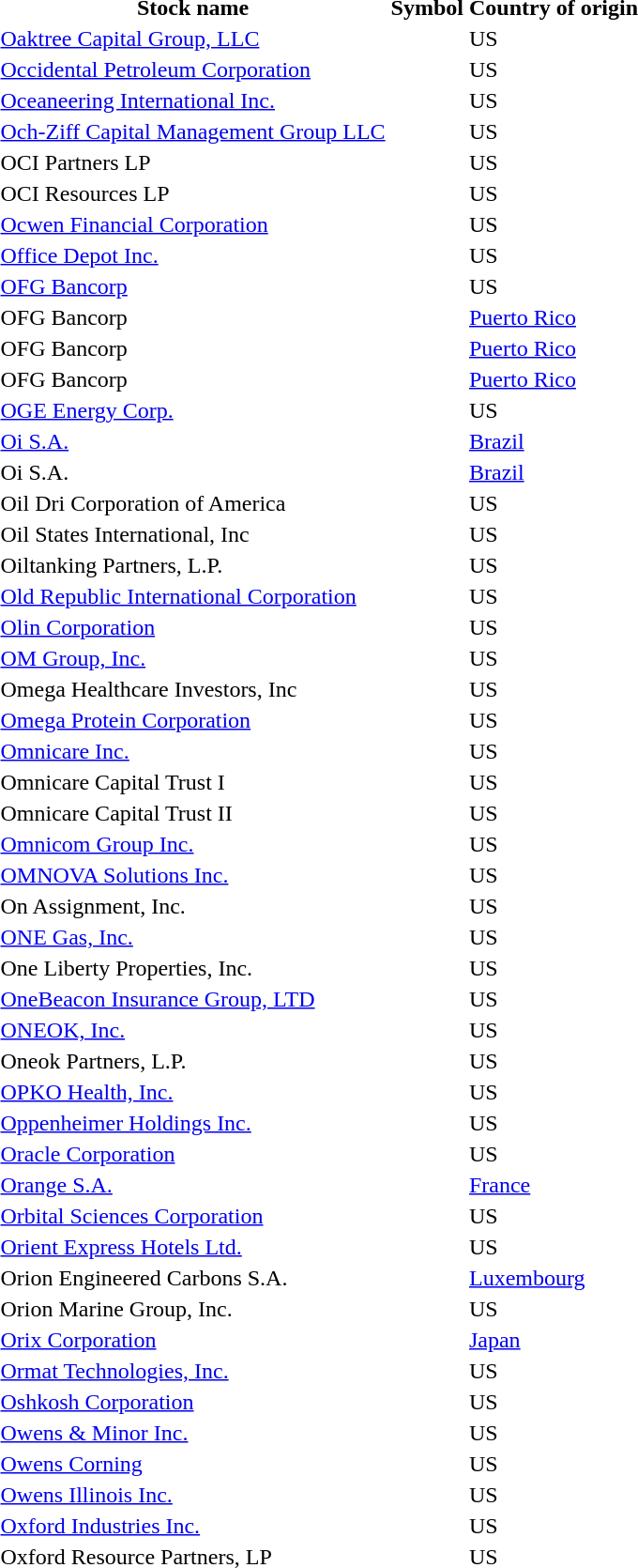<table style="background:transparent;">
<tr>
<th>Stock name</th>
<th>Symbol</th>
<th>Country of origin</th>
</tr>
<tr --->
<td><a href='#'>Oaktree Capital Group, LLC</a></td>
<td></td>
<td>US</td>
</tr>
<tr --->
<td><a href='#'>Occidental Petroleum Corporation</a></td>
<td></td>
<td>US</td>
</tr>
<tr --->
<td><a href='#'>Oceaneering International Inc.</a></td>
<td></td>
<td>US</td>
</tr>
<tr --->
<td><a href='#'>Och-Ziff Capital Management Group LLC</a></td>
<td></td>
<td>US</td>
</tr>
<tr --->
<td>OCI Partners LP</td>
<td></td>
<td>US</td>
</tr>
<tr --->
<td>OCI Resources LP</td>
<td></td>
<td>US</td>
</tr>
<tr --->
<td><a href='#'>Ocwen Financial Corporation</a></td>
<td></td>
<td>US</td>
</tr>
<tr --->
<td><a href='#'>Office Depot Inc.</a></td>
<td></td>
<td>US</td>
</tr>
<tr --->
<td><a href='#'>OFG Bancorp</a></td>
<td></td>
<td>US</td>
</tr>
<tr --->
<td>OFG Bancorp</td>
<td></td>
<td><a href='#'>Puerto Rico</a></td>
</tr>
<tr --->
<td>OFG Bancorp</td>
<td></td>
<td><a href='#'>Puerto Rico</a></td>
</tr>
<tr --->
<td>OFG Bancorp</td>
<td></td>
<td><a href='#'>Puerto Rico</a></td>
</tr>
<tr --->
<td><a href='#'>OGE Energy Corp.</a></td>
<td></td>
<td>US</td>
</tr>
<tr --->
<td><a href='#'>Oi S.A.</a></td>
<td></td>
<td><a href='#'>Brazil</a></td>
</tr>
<tr --->
<td>Oi S.A.</td>
<td></td>
<td><a href='#'>Brazil</a></td>
</tr>
<tr --->
<td>Oil Dri Corporation of America</td>
<td></td>
<td>US</td>
</tr>
<tr --->
<td>Oil States International, Inc</td>
<td></td>
<td>US</td>
</tr>
<tr --->
<td>Oiltanking Partners, L.P.</td>
<td></td>
<td>US</td>
</tr>
<tr --->
<td><a href='#'>Old Republic International Corporation</a></td>
<td></td>
<td>US</td>
</tr>
<tr --->
<td><a href='#'>Olin Corporation</a></td>
<td></td>
<td>US</td>
</tr>
<tr --->
<td><a href='#'>OM Group, Inc.</a></td>
<td></td>
<td>US</td>
</tr>
<tr --->
<td>Omega Healthcare Investors, Inc</td>
<td></td>
<td>US</td>
</tr>
<tr --->
<td><a href='#'>Omega Protein Corporation</a></td>
<td></td>
<td>US</td>
</tr>
<tr --->
<td><a href='#'>Omnicare Inc.</a></td>
<td></td>
<td>US</td>
</tr>
<tr --->
<td>Omnicare Capital Trust I</td>
<td></td>
<td>US</td>
</tr>
<tr --->
<td>Omnicare Capital Trust II</td>
<td></td>
<td>US</td>
</tr>
<tr --->
<td><a href='#'>Omnicom Group Inc.</a></td>
<td></td>
<td>US</td>
</tr>
<tr --->
<td><a href='#'>OMNOVA Solutions Inc.</a></td>
<td></td>
<td>US</td>
</tr>
<tr --->
<td>On Assignment, Inc.</td>
<td></td>
<td>US</td>
</tr>
<tr --->
<td><a href='#'>ONE Gas, Inc.</a></td>
<td></td>
<td>US</td>
</tr>
<tr --->
<td>One Liberty Properties, Inc.</td>
<td></td>
<td>US</td>
</tr>
<tr --->
<td><a href='#'>OneBeacon Insurance Group, LTD</a></td>
<td></td>
<td>US</td>
</tr>
<tr --->
<td><a href='#'>ONEOK, Inc.</a></td>
<td></td>
<td>US</td>
</tr>
<tr --->
<td>Oneok Partners, L.P.</td>
<td></td>
<td>US</td>
</tr>
<tr --->
<td><a href='#'>OPKO Health, Inc.</a></td>
<td></td>
<td>US</td>
</tr>
<tr --->
<td><a href='#'>Oppenheimer Holdings Inc.</a></td>
<td></td>
<td>US</td>
</tr>
<tr --->
<td><a href='#'>Oracle Corporation</a></td>
<td></td>
<td>US</td>
</tr>
<tr --->
<td><a href='#'>Orange S.A.</a></td>
<td></td>
<td><a href='#'>France</a></td>
</tr>
<tr --->
<td><a href='#'>Orbital Sciences Corporation</a></td>
<td></td>
<td>US</td>
</tr>
<tr --->
<td><a href='#'>Orient Express Hotels Ltd.</a></td>
<td></td>
<td>US</td>
</tr>
<tr --->
<td>Orion Engineered Carbons S.A.</td>
<td></td>
<td><a href='#'>Luxembourg</a></td>
</tr>
<tr --->
<td>Orion Marine Group, Inc.</td>
<td></td>
<td>US</td>
</tr>
<tr --->
<td><a href='#'>Orix Corporation</a></td>
<td></td>
<td><a href='#'>Japan</a></td>
</tr>
<tr --->
<td><a href='#'>Ormat Technologies, Inc.</a></td>
<td></td>
<td>US</td>
</tr>
<tr --->
<td><a href='#'>Oshkosh Corporation</a></td>
<td></td>
<td>US</td>
</tr>
<tr --->
<td><a href='#'>Owens & Minor Inc.</a></td>
<td></td>
<td>US</td>
</tr>
<tr --->
<td><a href='#'>Owens Corning</a></td>
<td></td>
<td>US</td>
</tr>
<tr --->
<td><a href='#'>Owens Illinois Inc.</a></td>
<td></td>
<td>US</td>
</tr>
<tr --->
<td><a href='#'>Oxford Industries Inc.</a></td>
<td></td>
<td>US</td>
</tr>
<tr --->
<td>Oxford Resource Partners, LP</td>
<td></td>
<td>US</td>
</tr>
<tr --->
</tr>
</table>
